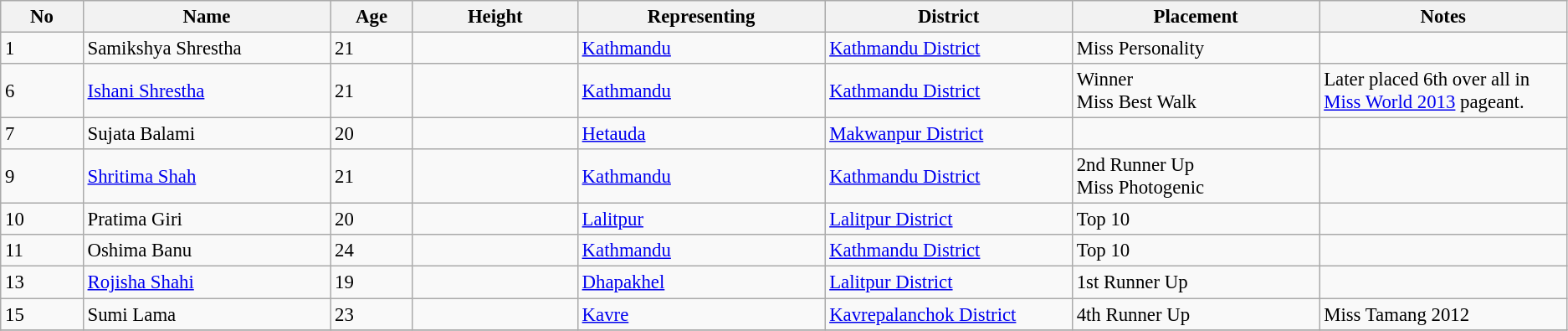<table class="wikitable sortable" style="font-size: 95%;">
<tr>
<th width="05%">No</th>
<th width="15%">Name</th>
<th width="05%">Age</th>
<th width="10%">Height</th>
<th width="15%">Representing</th>
<th width="15%">District</th>
<th width="15%">Placement</th>
<th width="15%">Notes</th>
</tr>
<tr>
<td>1</td>
<td>Samikshya Shrestha</td>
<td>21</td>
<td></td>
<td><a href='#'>Kathmandu</a></td>
<td><a href='#'>Kathmandu District</a></td>
<td>Miss Personality</td>
<td></td>
</tr>
<tr>
<td>6</td>
<td><a href='#'>Ishani Shrestha</a></td>
<td>21</td>
<td></td>
<td><a href='#'>Kathmandu</a></td>
<td><a href='#'>Kathmandu District</a></td>
<td>Winner<br> Miss Best Walk</td>
<td>Later placed 6th over all in <a href='#'>Miss World 2013</a> pageant.</td>
</tr>
<tr>
<td>7</td>
<td>Sujata Balami</td>
<td>20</td>
<td></td>
<td><a href='#'>Hetauda</a></td>
<td><a href='#'>Makwanpur District</a></td>
<td></td>
<td></td>
</tr>
<tr>
<td>9</td>
<td><a href='#'>Shritima Shah</a></td>
<td>21</td>
<td></td>
<td><a href='#'>Kathmandu</a></td>
<td><a href='#'>Kathmandu District</a></td>
<td>2nd Runner Up<br> Miss Photogenic</td>
<td></td>
</tr>
<tr>
<td>10</td>
<td>Pratima Giri</td>
<td>20</td>
<td></td>
<td><a href='#'>Lalitpur</a></td>
<td><a href='#'>Lalitpur District</a></td>
<td>Top 10</td>
<td></td>
</tr>
<tr>
<td>11</td>
<td>Oshima Banu</td>
<td>24</td>
<td></td>
<td><a href='#'>Kathmandu</a></td>
<td><a href='#'>Kathmandu District</a></td>
<td>Top 10</td>
<td></td>
</tr>
<tr>
<td>13</td>
<td><a href='#'>Rojisha Shahi</a></td>
<td>19</td>
<td></td>
<td><a href='#'>Dhapakhel</a></td>
<td><a href='#'>Lalitpur District</a></td>
<td>1st Runner Up</td>
<td></td>
</tr>
<tr>
<td>15</td>
<td>Sumi Lama</td>
<td>23</td>
<td></td>
<td><a href='#'>Kavre</a></td>
<td><a href='#'>Kavrepalanchok District</a></td>
<td>4th Runner Up</td>
<td>Miss Tamang 2012</td>
</tr>
<tr>
</tr>
</table>
